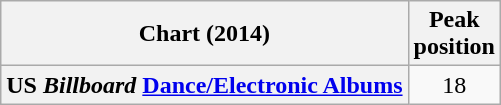<table class="wikitable plainrowheaders">
<tr>
<th>Chart (2014)</th>
<th>Peak<br>position</th>
</tr>
<tr>
<th scope="row">US <em>Billboard</em> <a href='#'>Dance/Electronic Albums</a></th>
<td style="text-align:center;">18</td>
</tr>
</table>
